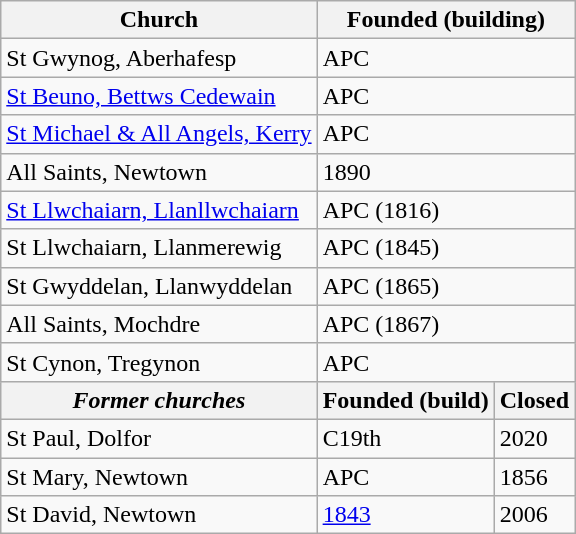<table class="wikitable">
<tr>
<th>Church</th>
<th colspan="2">Founded (building)</th>
</tr>
<tr>
<td>St Gwynog, Aberhafesp</td>
<td colspan="2">APC</td>
</tr>
<tr>
<td><a href='#'>St Beuno, Bettws Cedewain</a></td>
<td colspan="2">APC</td>
</tr>
<tr>
<td><a href='#'>St Michael & All Angels, Kerry</a></td>
<td colspan="2">APC</td>
</tr>
<tr>
<td>All Saints, Newtown</td>
<td colspan="2">1890</td>
</tr>
<tr>
<td><a href='#'>St Llwchaiarn, Llanllwchaiarn</a></td>
<td colspan="2">APC (1816)</td>
</tr>
<tr>
<td>St Llwchaiarn, Llanmerewig</td>
<td colspan="2">APC (1845)</td>
</tr>
<tr>
<td>St Gwyddelan, Llanwyddelan</td>
<td colspan="2">APC (1865)</td>
</tr>
<tr>
<td>All Saints, Mochdre</td>
<td colspan="2">APC (1867)</td>
</tr>
<tr>
<td>St Cynon, Tregynon</td>
<td colspan="2">APC</td>
</tr>
<tr>
<th><em>Former churches</em></th>
<th>Founded (build)</th>
<th>Closed</th>
</tr>
<tr>
<td>St Paul, Dolfor</td>
<td>C19th</td>
<td>2020</td>
</tr>
<tr>
<td>St Mary, Newtown</td>
<td>APC</td>
<td>1856</td>
</tr>
<tr>
<td>St David, Newtown</td>
<td><a href='#'>1843</a></td>
<td>2006</td>
</tr>
</table>
